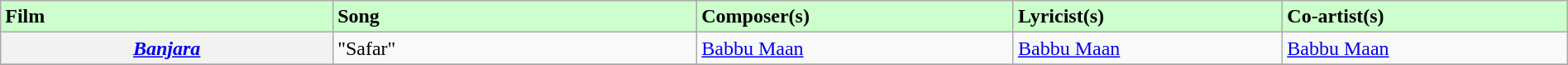<table class="wikitable plainrowheaders" width="100%" textcolor:#000;">
<tr style="background:#cfc; text-align:"center;">
<td scope="col" width=21%><strong>Film</strong></td>
<td scope="col" width=23%><strong>Song</strong></td>
<td scope="col" width=20%><strong>Composer(s)</strong></td>
<td scope="col" width=17%><strong>Lyricist(s)</strong></td>
<td scope="col" width=18%><strong>Co-artist(s)</strong></td>
</tr>
<tr>
<th scope="row"><em><a href='#'>Banjara</a></em></th>
<td>"Safar"</td>
<td><a href='#'>Babbu Maan</a></td>
<td><a href='#'>Babbu Maan</a></td>
<td><a href='#'>Babbu Maan</a></td>
</tr>
<tr>
</tr>
</table>
